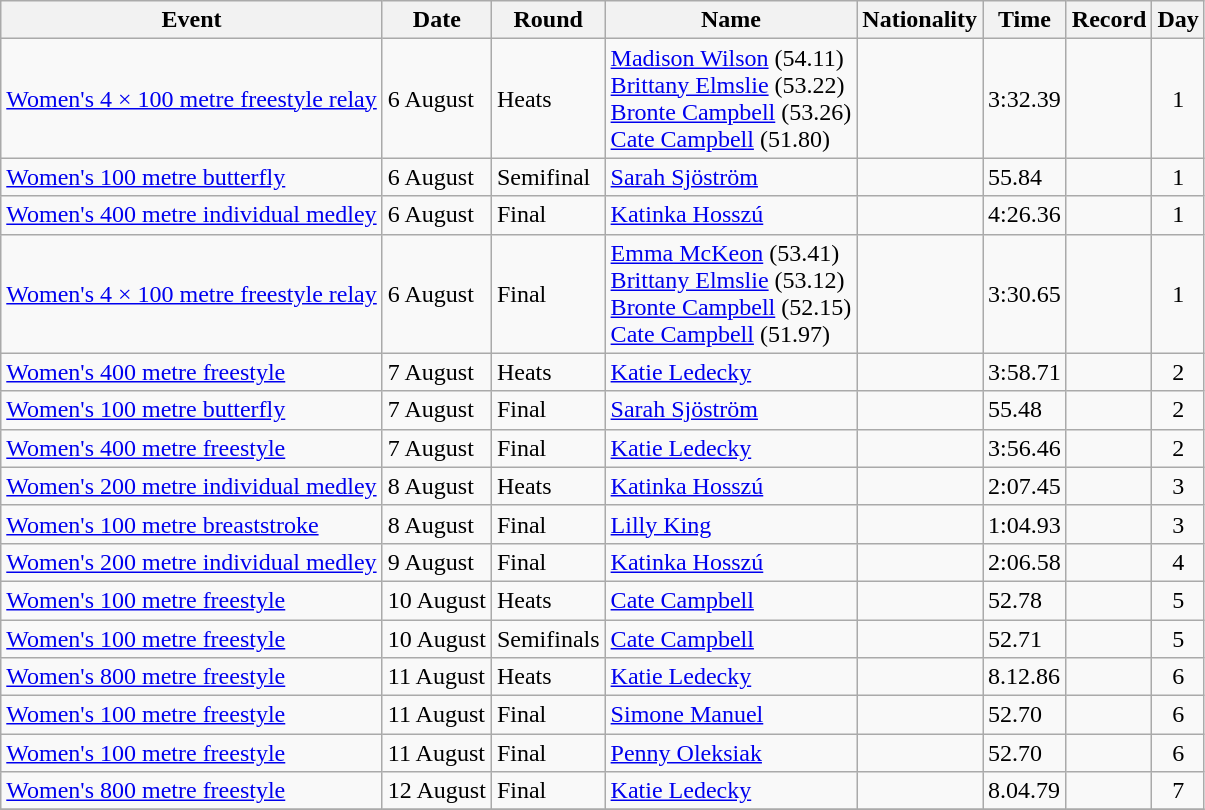<table class="wikitable sortable">
<tr>
<th>Event</th>
<th>Date</th>
<th>Round</th>
<th>Name</th>
<th>Nationality</th>
<th>Time</th>
<th>Record</th>
<th>Day</th>
</tr>
<tr>
<td><a href='#'>Women's 4 × 100 metre freestyle relay</a></td>
<td>6 August</td>
<td>Heats</td>
<td><a href='#'>Madison Wilson</a> (54.11)<br><a href='#'>Brittany Elmslie</a> (53.22)<br><a href='#'>Bronte Campbell</a> (53.26)<br><a href='#'>Cate Campbell</a> (51.80)</td>
<td align=left></td>
<td>3:32.39</td>
<td align=center></td>
<td align=center>1</td>
</tr>
<tr>
<td><a href='#'>Women's 100 metre butterfly</a></td>
<td>6 August</td>
<td>Semifinal</td>
<td><a href='#'>Sarah Sjöström</a></td>
<td align=left></td>
<td>55.84</td>
<td align=center></td>
<td align=center>1</td>
</tr>
<tr>
<td><a href='#'>Women's 400 metre individual medley</a></td>
<td>6 August</td>
<td>Final</td>
<td><a href='#'>Katinka Hosszú</a></td>
<td align=left></td>
<td>4:26.36</td>
<td align=center></td>
<td align=center>1</td>
</tr>
<tr>
<td><a href='#'>Women's 4 × 100 metre freestyle relay</a></td>
<td>6 August</td>
<td>Final</td>
<td><a href='#'>Emma McKeon</a> (53.41)<br><a href='#'>Brittany Elmslie</a> (53.12)<br><a href='#'>Bronte Campbell</a> (52.15)<br><a href='#'>Cate Campbell</a> (51.97)</td>
<td align=left></td>
<td>3:30.65</td>
<td align=center></td>
<td align=center>1</td>
</tr>
<tr>
<td><a href='#'>Women's 400 metre freestyle</a></td>
<td>7 August</td>
<td>Heats</td>
<td><a href='#'>Katie Ledecky</a></td>
<td align=left></td>
<td>3:58.71</td>
<td align=center></td>
<td align=center>2</td>
</tr>
<tr>
<td><a href='#'>Women's 100 metre butterfly</a></td>
<td>7 August</td>
<td>Final</td>
<td><a href='#'>Sarah Sjöström</a></td>
<td align=left></td>
<td>55.48</td>
<td align=center></td>
<td align=center>2</td>
</tr>
<tr>
<td><a href='#'>Women's 400 metre freestyle</a></td>
<td>7 August</td>
<td>Final</td>
<td><a href='#'>Katie Ledecky</a></td>
<td align=left></td>
<td>3:56.46</td>
<td align=center></td>
<td align=center>2</td>
</tr>
<tr>
<td><a href='#'>Women's 200 metre individual medley</a></td>
<td>8 August</td>
<td>Heats</td>
<td><a href='#'>Katinka Hosszú</a></td>
<td align=left></td>
<td>2:07.45</td>
<td align=center></td>
<td align=center>3</td>
</tr>
<tr>
<td><a href='#'>Women's 100 metre breaststroke</a></td>
<td>8 August</td>
<td>Final</td>
<td><a href='#'>Lilly King</a></td>
<td align=left></td>
<td>1:04.93</td>
<td align=center></td>
<td align=center>3</td>
</tr>
<tr>
<td><a href='#'>Women's 200 metre individual medley</a></td>
<td>9 August</td>
<td>Final</td>
<td><a href='#'>Katinka Hosszú</a></td>
<td align=left></td>
<td>2:06.58</td>
<td align=center></td>
<td align=center>4</td>
</tr>
<tr>
<td><a href='#'>Women's 100 metre freestyle</a></td>
<td>10 August</td>
<td>Heats</td>
<td><a href='#'>Cate Campbell</a></td>
<td align=left></td>
<td>52.78</td>
<td align=center></td>
<td align=center>5</td>
</tr>
<tr>
<td><a href='#'>Women's 100 metre freestyle</a></td>
<td>10 August</td>
<td>Semifinals</td>
<td><a href='#'>Cate Campbell</a></td>
<td align=left></td>
<td>52.71</td>
<td align=center></td>
<td align=center>5</td>
</tr>
<tr>
<td><a href='#'>Women's 800 metre freestyle</a></td>
<td>11 August</td>
<td>Heats</td>
<td><a href='#'>Katie Ledecky</a></td>
<td align=left></td>
<td>8.12.86</td>
<td align=center></td>
<td align=center>6</td>
</tr>
<tr>
<td><a href='#'>Women's 100 metre freestyle</a></td>
<td>11 August</td>
<td>Final</td>
<td><a href='#'>Simone Manuel</a></td>
<td align=left></td>
<td>52.70</td>
<td align=center></td>
<td align=center>6</td>
</tr>
<tr>
<td><a href='#'>Women's 100 metre freestyle</a></td>
<td>11 August</td>
<td>Final</td>
<td><a href='#'>Penny Oleksiak</a></td>
<td align=left></td>
<td>52.70</td>
<td align=center></td>
<td align=center>6</td>
</tr>
<tr>
<td><a href='#'>Women's 800 metre freestyle</a></td>
<td>12 August</td>
<td>Final</td>
<td><a href='#'>Katie Ledecky</a></td>
<td align=left></td>
<td>8.04.79</td>
<td align=center></td>
<td align=center>7</td>
</tr>
<tr>
</tr>
</table>
